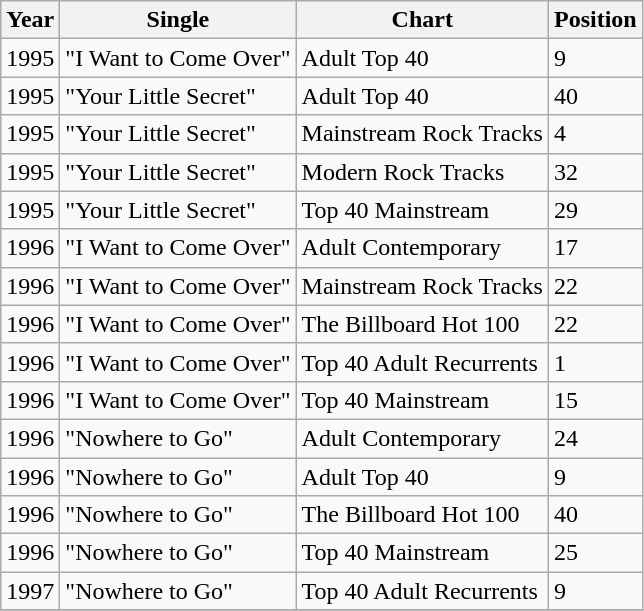<table class="wikitable sortable">
<tr>
<th align="left">Year</th>
<th align="left">Single</th>
<th align="left">Chart</th>
<th align="left">Position</th>
</tr>
<tr>
<td align="left">1995</td>
<td align="left">"I Want to Come Over"</td>
<td align="left">Adult Top 40</td>
<td align="left">9</td>
</tr>
<tr>
<td align="left">1995</td>
<td align="left">"Your Little Secret"</td>
<td align="left">Adult Top 40</td>
<td align="left">40</td>
</tr>
<tr>
<td align="left">1995</td>
<td align="left">"Your Little Secret"</td>
<td align="left">Mainstream Rock Tracks</td>
<td align="left">4</td>
</tr>
<tr>
<td align="left">1995</td>
<td align="left">"Your Little Secret"</td>
<td align="left">Modern Rock Tracks</td>
<td align="left">32</td>
</tr>
<tr>
<td align="left">1995</td>
<td align="left">"Your Little Secret"</td>
<td align="left">Top 40 Mainstream</td>
<td align="left">29</td>
</tr>
<tr>
<td align="left">1996</td>
<td align="left">"I Want to Come Over"</td>
<td align="left">Adult Contemporary</td>
<td align="left">17</td>
</tr>
<tr>
<td align="left">1996</td>
<td align="left">"I Want to Come Over"</td>
<td align="left">Mainstream Rock Tracks</td>
<td align="left">22</td>
</tr>
<tr>
<td align="left">1996</td>
<td align="left">"I Want to Come Over"</td>
<td align="left">The Billboard Hot 100</td>
<td align="left">22</td>
</tr>
<tr>
<td align="left">1996</td>
<td align="left">"I Want to Come Over"</td>
<td align="left">Top 40 Adult Recurrents</td>
<td align="left">1</td>
</tr>
<tr>
<td align="left">1996</td>
<td align="left">"I Want to Come Over"</td>
<td align="left">Top 40 Mainstream</td>
<td align="left">15</td>
</tr>
<tr>
<td align="left">1996</td>
<td align="left">"Nowhere to Go"</td>
<td align="left">Adult Contemporary</td>
<td align="left">24</td>
</tr>
<tr>
<td align="left">1996</td>
<td align="left">"Nowhere to Go"</td>
<td align="left">Adult Top 40</td>
<td align="left">9</td>
</tr>
<tr>
<td align="left">1996</td>
<td align="left">"Nowhere to Go"</td>
<td align="left">The Billboard Hot 100</td>
<td align="left">40</td>
</tr>
<tr>
<td align="left">1996</td>
<td align="left">"Nowhere to Go"</td>
<td align="left">Top 40 Mainstream</td>
<td align="left">25</td>
</tr>
<tr>
<td align="left">1997</td>
<td align="left">"Nowhere to Go"</td>
<td align="left">Top 40 Adult Recurrents</td>
<td align="left">9</td>
</tr>
<tr>
</tr>
</table>
